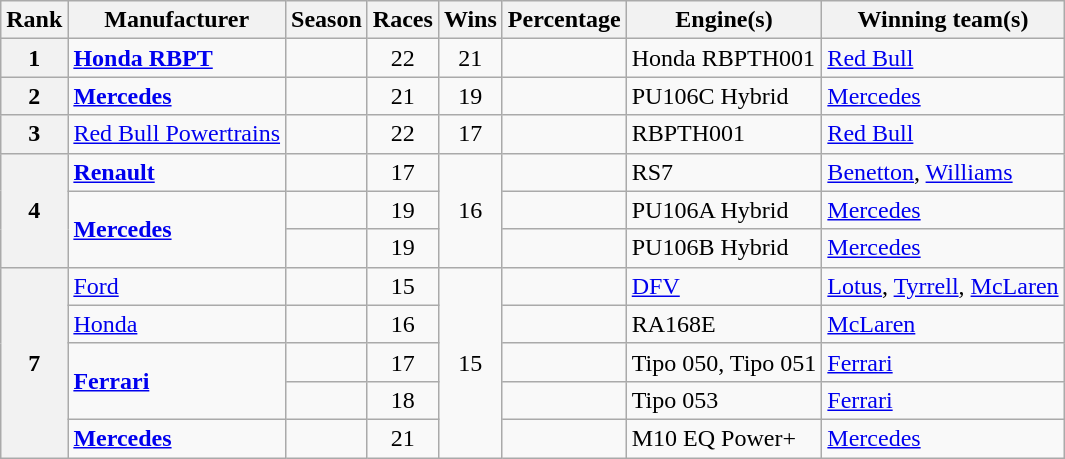<table class="wikitable">
<tr>
<th>Rank</th>
<th>Manufacturer</th>
<th>Season</th>
<th>Races</th>
<th>Wins</th>
<th>Percentage</th>
<th>Engine(s)</th>
<th>Winning team(s)</th>
</tr>
<tr align="center">
<th>1</th>
<td align="left"><strong><a href='#'>Honda RBPT</a></strong></td>
<td></td>
<td>22</td>
<td>21</td>
<td></td>
<td align="left">Honda RBPTH001</td>
<td align="left"><a href='#'>Red Bull</a></td>
</tr>
<tr align="center">
<th>2</th>
<td align="left"><strong><a href='#'>Mercedes</a></strong></td>
<td></td>
<td>21</td>
<td>19</td>
<td></td>
<td align="left">PU106C Hybrid</td>
<td align="left"><a href='#'>Mercedes</a></td>
</tr>
<tr align="center">
<th>3</th>
<td align="left"><a href='#'>Red Bull Powertrains</a></td>
<td></td>
<td>22</td>
<td>17</td>
<td></td>
<td align="left">RBPTH001</td>
<td align="left"><a href='#'>Red Bull</a></td>
</tr>
<tr align="center">
<th rowspan="3">4</th>
<td align="left"><strong><a href='#'>Renault</a></strong></td>
<td></td>
<td>17</td>
<td rowspan="3">16</td>
<td></td>
<td align="left">RS7</td>
<td align="left"><a href='#'>Benetton</a>, <a href='#'>Williams</a></td>
</tr>
<tr align="center">
<td align="left" rowspan="2"><strong><a href='#'>Mercedes</a></strong></td>
<td></td>
<td>19</td>
<td></td>
<td align="left">PU106A Hybrid</td>
<td align="left"><a href='#'>Mercedes</a></td>
</tr>
<tr align="center">
<td></td>
<td>19</td>
<td></td>
<td align="left">PU106B Hybrid</td>
<td align="left"><a href='#'>Mercedes</a></td>
</tr>
<tr align="center">
<th rowspan="5">7</th>
<td align="left"><a href='#'>Ford</a></td>
<td></td>
<td>15</td>
<td rowspan="5">15</td>
<td></td>
<td align="left"><a href='#'>DFV</a></td>
<td align="left"><a href='#'>Lotus</a>, <a href='#'>Tyrrell</a>, <a href='#'>McLaren</a></td>
</tr>
<tr align="center">
<td align="left"><a href='#'>Honda</a></td>
<td></td>
<td>16</td>
<td></td>
<td align="left">RA168E</td>
<td align="left"><a href='#'>McLaren</a></td>
</tr>
<tr align="center">
<td align="left" rowspan="2"><strong><a href='#'>Ferrari</a></strong></td>
<td></td>
<td>17</td>
<td></td>
<td align="left">Tipo 050, Tipo 051</td>
<td align="left"><a href='#'>Ferrari</a></td>
</tr>
<tr align="center">
<td></td>
<td>18</td>
<td></td>
<td align="left">Tipo 053</td>
<td align="left"><a href='#'>Ferrari</a></td>
</tr>
<tr align="center">
<td align="left"><strong><a href='#'>Mercedes</a></strong></td>
<td></td>
<td>21</td>
<td></td>
<td align="left">M10 EQ Power+</td>
<td align="left"><a href='#'>Mercedes</a></td>
</tr>
</table>
